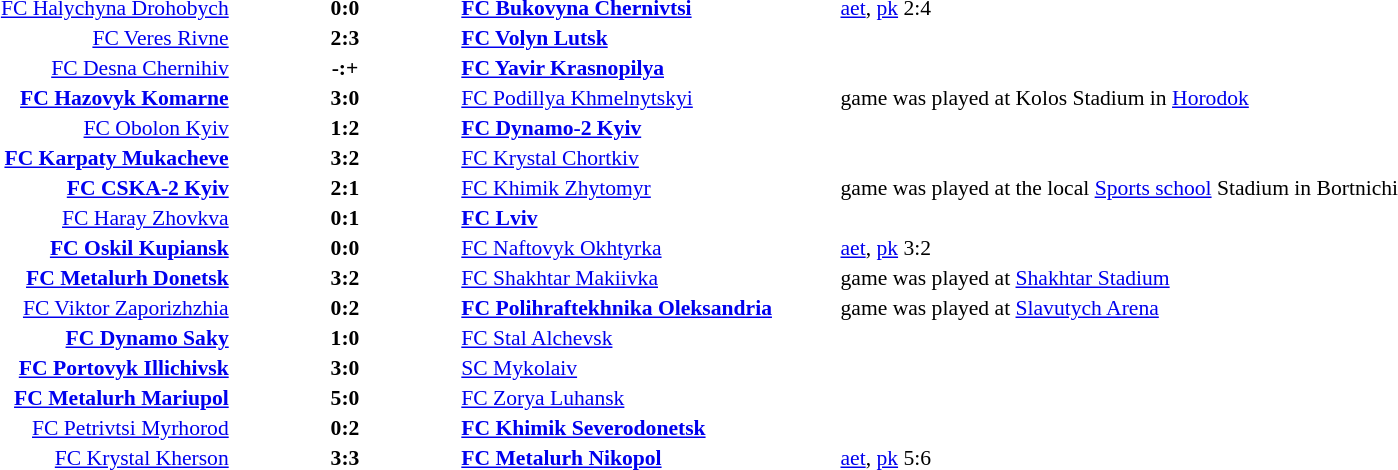<table width=100% cellspacing=1>
<tr>
<th width=20%></th>
<th width=12%></th>
<th width=20%></th>
<th></th>
</tr>
<tr style=font-size:90%>
<td align=right><a href='#'>FC Halychyna Drohobych</a></td>
<td align=center><strong>0:0</strong></td>
<td><strong><a href='#'>FC Bukovyna Chernivtsi</a></strong></td>
<td><a href='#'>aet</a>, <a href='#'>pk</a> 2:4</td>
</tr>
<tr style=font-size:90%>
<td align=right><a href='#'>FC Veres Rivne</a></td>
<td align=center><strong>2:3</strong></td>
<td><strong><a href='#'>FC Volyn Lutsk</a></strong></td>
<td></td>
</tr>
<tr style=font-size:90%>
<td align=right><a href='#'>FC Desna Chernihiv</a></td>
<td align=center><strong>-:+</strong></td>
<td><strong><a href='#'>FC Yavir Krasnopilya</a></strong></td>
<td></td>
</tr>
<tr style=font-size:90%>
<td align=right><strong><a href='#'>FC Hazovyk Komarne</a></strong></td>
<td align=center><strong>3:0</strong></td>
<td><a href='#'>FC Podillya Khmelnytskyi</a></td>
<td>game was played at Kolos Stadium in <a href='#'>Horodok</a></td>
</tr>
<tr style=font-size:90%>
<td align=right><a href='#'>FC Obolon Kyiv</a></td>
<td align=center><strong>1:2</strong></td>
<td><strong><a href='#'>FC Dynamo-2 Kyiv</a></strong></td>
</tr>
<tr style=font-size:90%>
<td align=right><strong><a href='#'>FC Karpaty Mukacheve</a></strong></td>
<td align=center><strong>3:2</strong></td>
<td><a href='#'>FC Krystal Chortkiv</a></td>
<td></td>
</tr>
<tr style=font-size:90%>
<td align=right><strong><a href='#'>FC CSKA-2 Kyiv</a></strong></td>
<td align=center><strong>2:1</strong></td>
<td><a href='#'>FC Khimik Zhytomyr</a></td>
<td>game was played at the local <a href='#'>Sports school</a> Stadium in Bortnichi</td>
</tr>
<tr style=font-size:90%>
<td align=right><a href='#'>FC Haray Zhovkva</a></td>
<td align=center><strong>0:1</strong></td>
<td><strong><a href='#'>FC Lviv</a></strong></td>
<td></td>
</tr>
<tr style=font-size:90%>
<td align=right><strong><a href='#'>FC Oskil Kupiansk</a></strong></td>
<td align=center><strong>0:0</strong></td>
<td><a href='#'>FC Naftovyk Okhtyrka</a></td>
<td><a href='#'>aet</a>, <a href='#'>pk</a> 3:2</td>
</tr>
<tr style=font-size:90%>
<td align=right><strong><a href='#'>FC Metalurh Donetsk</a></strong></td>
<td align=center><strong>3:2</strong></td>
<td><a href='#'>FC Shakhtar Makiivka</a></td>
<td>game was played at <a href='#'>Shakhtar Stadium</a></td>
</tr>
<tr style=font-size:90%>
<td align=right><a href='#'>FC Viktor Zaporizhzhia</a></td>
<td align=center><strong>0:2</strong></td>
<td><strong><a href='#'>FC Polihraftekhnika Oleksandria</a></strong></td>
<td>game was played at <a href='#'>Slavutych Arena</a></td>
</tr>
<tr style=font-size:90%>
<td align=right><strong><a href='#'>FC Dynamo Saky</a></strong></td>
<td align=center><strong>1:0</strong></td>
<td><a href='#'>FC Stal Alchevsk</a></td>
<td></td>
</tr>
<tr style=font-size:90%>
<td align=right><strong><a href='#'>FC Portovyk Illichivsk</a></strong></td>
<td align=center><strong>3:0</strong></td>
<td><a href='#'>SC Mykolaiv</a></td>
<td></td>
</tr>
<tr style=font-size:90%>
<td align=right><strong><a href='#'>FC Metalurh Mariupol</a></strong></td>
<td align=center><strong>5:0</strong></td>
<td><a href='#'>FC Zorya Luhansk</a></td>
</tr>
<tr style=font-size:90%>
<td align=right><a href='#'>FC Petrivtsi Myrhorod</a></td>
<td align=center><strong>0:2</strong></td>
<td><strong><a href='#'>FC Khimik Severodonetsk</a></strong></td>
</tr>
<tr style=font-size:90%>
<td align=right><a href='#'>FC Krystal Kherson</a></td>
<td align=center><strong>3:3</strong></td>
<td><strong><a href='#'>FC Metalurh Nikopol</a></strong></td>
<td><a href='#'>aet</a>, <a href='#'>pk</a> 5:6</td>
</tr>
</table>
